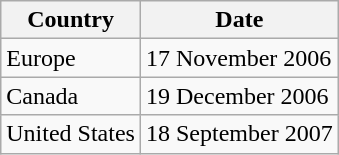<table class="wikitable">
<tr>
<th>Country</th>
<th>Date</th>
</tr>
<tr>
<td>Europe</td>
<td>17 November 2006</td>
</tr>
<tr>
<td>Canada</td>
<td>19 December 2006</td>
</tr>
<tr>
<td>United States</td>
<td>18 September 2007</td>
</tr>
</table>
